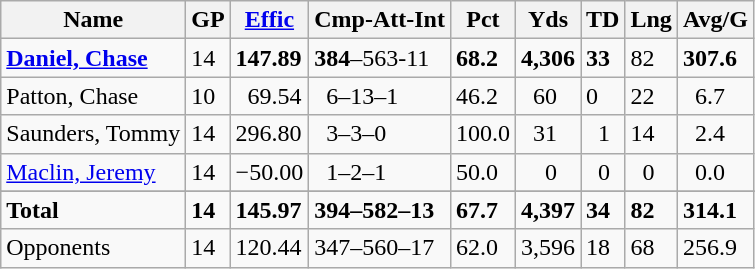<table class="wikitable" style="white-space:nowrap">
<tr>
<th>Name</th>
<th>GP</th>
<th><a href='#'>Effic</a></th>
<th>Cmp-Att-Int</th>
<th>Pct</th>
<th>Yds</th>
<th>TD</th>
<th>Lng</th>
<th>Avg/G</th>
</tr>
<tr>
<td><strong><a href='#'>Daniel, Chase</a></strong></td>
<td>14</td>
<td><strong>147.89</strong></td>
<td><strong>384</strong>–563-11</td>
<td><strong>68.2</strong></td>
<td><strong>4,306</strong></td>
<td><strong>33</strong></td>
<td>82</td>
<td><strong>307.6</strong></td>
</tr>
<tr>
<td>Patton, Chase</td>
<td>10</td>
<td>  69.54</td>
<td>   6–13–1</td>
<td>46.2</td>
<td>   60</td>
<td>0</td>
<td>22</td>
<td>   6.7</td>
</tr>
<tr>
<td>Saunders, Tommy</td>
<td>14</td>
<td>296.80</td>
<td>   3–3–0</td>
<td>100.0</td>
<td>   31</td>
<td>  1</td>
<td>14</td>
<td>   2.4</td>
</tr>
<tr>
<td><a href='#'>Maclin, Jeremy</a></td>
<td>14</td>
<td>−50.00</td>
<td>   1–2–1</td>
<td>50.0</td>
<td>     0</td>
<td>  0</td>
<td>  0</td>
<td>   0.0</td>
</tr>
<tr>
</tr>
<tr style="font-weight:bold;">
<td>Total</td>
<td>14</td>
<td>145.97</td>
<td>394–582–13</td>
<td>67.7</td>
<td>4,397</td>
<td>34</td>
<td>82</td>
<td>314.1</td>
</tr>
<tr>
<td>Opponents</td>
<td>14</td>
<td>120.44</td>
<td>347–560–17</td>
<td>62.0</td>
<td>3,596</td>
<td>18</td>
<td>68</td>
<td>256.9</td>
</tr>
</table>
